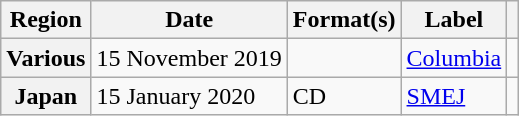<table class="wikitable plainrowheaders">
<tr>
<th scope="col">Region</th>
<th scope="col">Date</th>
<th scope="col">Format(s)</th>
<th scope="col">Label</th>
<th scope="col"></th>
</tr>
<tr>
<th scope="row">Various</th>
<td>15 November 2019</td>
<td></td>
<td><a href='#'>Columbia</a></td>
<td></td>
</tr>
<tr>
<th scope="row">Japan</th>
<td>15 January 2020</td>
<td>CD</td>
<td><a href='#'>SMEJ</a></td>
<td style="text-align:center;"></td>
</tr>
</table>
